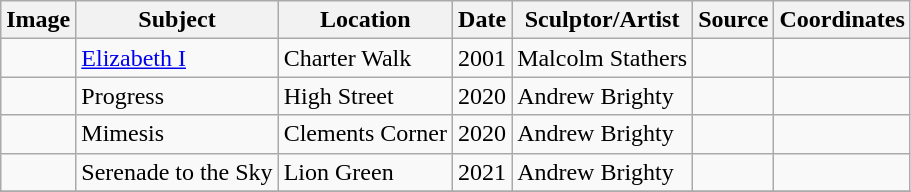<table class="wikitable sortable">
<tr>
<th>Image</th>
<th>Subject</th>
<th>Location</th>
<th>Date</th>
<th>Sculptor/Artist</th>
<th>Source</th>
<th>Coordinates</th>
</tr>
<tr>
<td></td>
<td><a href='#'>Elizabeth I</a></td>
<td>Charter Walk</td>
<td>2001</td>
<td>Malcolm Stathers</td>
<td></td>
<td></td>
</tr>
<tr>
<td></td>
<td>Progress</td>
<td>High Street</td>
<td>2020</td>
<td>Andrew Brighty</td>
<td></td>
<td></td>
</tr>
<tr>
<td></td>
<td>Mimesis</td>
<td>Clements Corner</td>
<td>2020</td>
<td>Andrew Brighty</td>
<td></td>
<td></td>
</tr>
<tr>
<td></td>
<td>Serenade to the Sky</td>
<td>Lion Green</td>
<td>2021</td>
<td>Andrew Brighty</td>
<td></td>
<td></td>
</tr>
<tr>
</tr>
</table>
